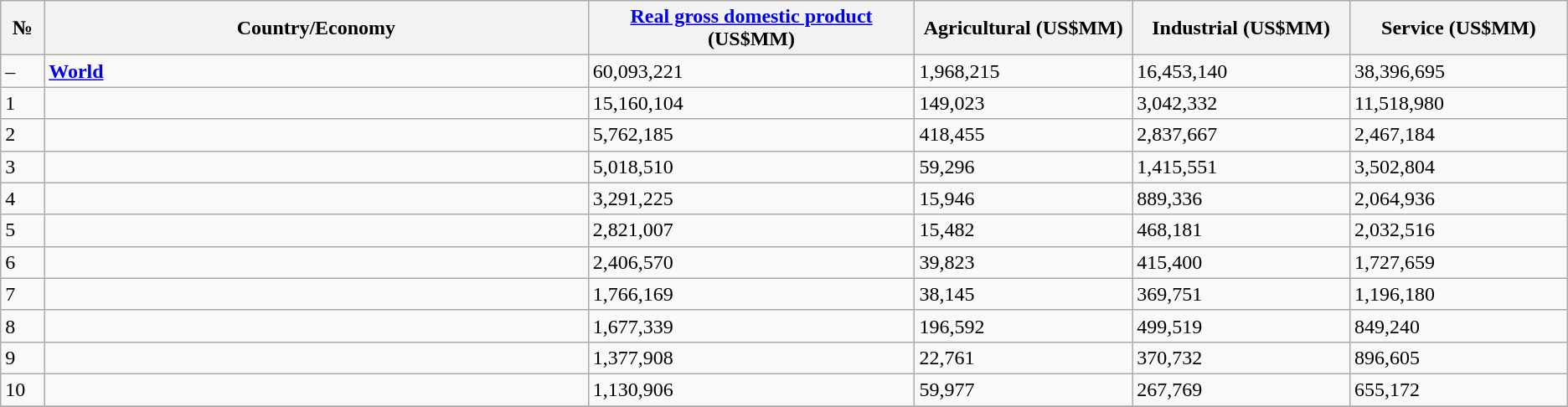<table class="wikitable sortable">
<tr>
<th width="2%">№</th>
<th width="25%">Country/Economy</th>
<th width="15%"><a href='#'>Real gross domestic product</a> (US$MM)</th>
<th width="10%">Agricultural (US$MM)</th>
<th width="10%">Industrial (US$MM)</th>
<th width="10%">Service (US$MM)</th>
</tr>
<tr>
<td>–</td>
<td><strong> <a href='#'>World</a></strong></td>
<td>60,093,221</td>
<td>1,968,215</td>
<td>16,453,140</td>
<td>38,396,695</td>
</tr>
<tr>
<td>1</td>
<td></td>
<td>15,160,104</td>
<td>149,023</td>
<td>3,042,332</td>
<td>11,518,980</td>
</tr>
<tr>
<td>2</td>
<td></td>
<td>5,762,185</td>
<td>418,455</td>
<td>2,837,667</td>
<td>2,467,184</td>
</tr>
<tr>
<td>3</td>
<td></td>
<td>5,018,510</td>
<td>59,296</td>
<td>1,415,551</td>
<td>3,502,804</td>
</tr>
<tr>
<td>4</td>
<td></td>
<td>3,291,225</td>
<td>15,946</td>
<td>889,336</td>
<td>2,064,936</td>
</tr>
<tr>
<td>5</td>
<td></td>
<td>2,821,007</td>
<td>15,482</td>
<td>468,181</td>
<td>2,032,516</td>
</tr>
<tr>
<td>6</td>
<td></td>
<td>2,406,570</td>
<td>39,823</td>
<td>415,400</td>
<td>1,727,659</td>
</tr>
<tr>
<td>7</td>
<td></td>
<td>1,766,169</td>
<td>38,145</td>
<td>369,751</td>
<td>1,196,180</td>
</tr>
<tr>
<td>8</td>
<td></td>
<td>1,677,339</td>
<td>196,592</td>
<td>499,519</td>
<td>849,240</td>
</tr>
<tr>
<td>9</td>
<td></td>
<td>1,377,908</td>
<td>22,761</td>
<td>370,732</td>
<td>896,605</td>
</tr>
<tr>
<td>10</td>
<td></td>
<td>1,130,906</td>
<td>59,977</td>
<td>267,769</td>
<td>655,172</td>
</tr>
<tr>
</tr>
</table>
